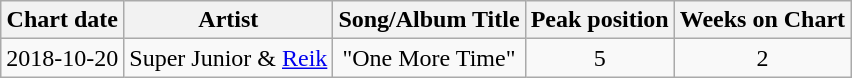<table class="wikitable sortable" style="text-align:center">
<tr>
<th>Chart date</th>
<th>Artist</th>
<th>Song/Album Title</th>
<th>Peak position</th>
<th>Weeks on Chart</th>
</tr>
<tr>
<td>2018-10-20</td>
<td>Super Junior & <a href='#'>Reik</a></td>
<td>"One More Time"</td>
<td>5</td>
<td>2</td>
</tr>
</table>
